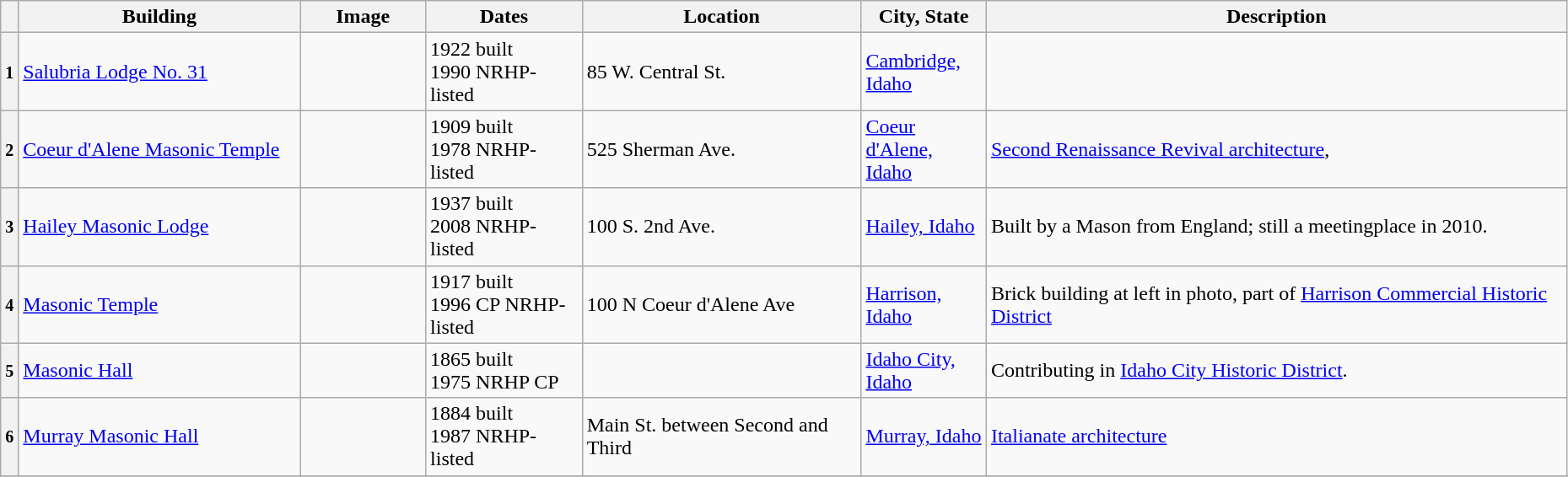<table class="wikitable sortable" style="width:98%">
<tr>
<th></th>
<th width = 18%><strong>Building</strong></th>
<th width = 8% class="unsortable"><strong>Image</strong></th>
<th width = 10%><strong>Dates</strong></th>
<th><strong>Location</strong></th>
<th width = 8%><strong>City, State</strong></th>
<th class="unsortable"><strong>Description</strong></th>
</tr>
<tr ->
<th><small>1</small></th>
<td><a href='#'>Salubria Lodge No. 31</a></td>
<td></td>
<td>1922 built<br>1990 NRHP-listed</td>
<td>85 W. Central St.<br><small></small></td>
<td><a href='#'>Cambridge, Idaho</a></td>
<td></td>
</tr>
<tr ->
<th><small>2</small></th>
<td><a href='#'>Coeur d'Alene Masonic Temple</a></td>
<td></td>
<td>1909 built<br>1978 NRHP-listed</td>
<td>525 Sherman Ave.<br><small></small></td>
<td><a href='#'>Coeur d'Alene, Idaho</a></td>
<td><a href='#'>Second Renaissance Revival architecture</a>,</td>
</tr>
<tr ->
<th><small>3</small></th>
<td><a href='#'>Hailey Masonic Lodge</a></td>
<td></td>
<td>1937 built<br>2008 NRHP-listed</td>
<td>100 S. 2nd Ave.<br><small></small></td>
<td><a href='#'>Hailey, Idaho</a></td>
<td>Built by a Mason from England; still a meetingplace in 2010.</td>
</tr>
<tr ->
<th><small>4</small></th>
<td><a href='#'>Masonic Temple</a></td>
<td></td>
<td>1917 built<br>1996 CP NRHP-listed</td>
<td>100 N Coeur d'Alene Ave<br><small></small></td>
<td><a href='#'>Harrison, Idaho</a></td>
<td>Brick building at left in photo, part of <a href='#'>Harrison Commercial Historic District</a></td>
</tr>
<tr ->
<th><small>5</small></th>
<td><a href='#'>Masonic Hall</a></td>
<td></td>
<td>1865 built<br>1975 NRHP CP</td>
<td></td>
<td><a href='#'>Idaho City, Idaho</a></td>
<td>Contributing in <a href='#'>Idaho City Historic District</a>.</td>
</tr>
<tr>
<th><small>6</small></th>
<td><a href='#'>Murray Masonic Hall</a></td>
<td></td>
<td>1884 built<br>1987 NRHP-listed</td>
<td>Main St. between Second and Third<br><small></small></td>
<td><a href='#'>Murray, Idaho</a></td>
<td><a href='#'>Italianate architecture</a></td>
</tr>
<tr ->
</tr>
</table>
